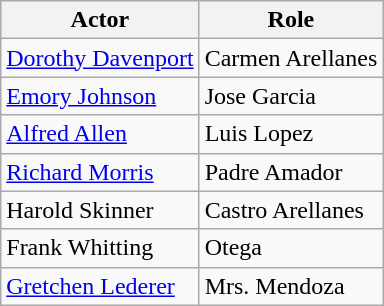<table class="wikitable">
<tr>
<th>Actor</th>
<th>Role</th>
</tr>
<tr>
<td><a href='#'>Dorothy Davenport</a></td>
<td>Carmen Arellanes</td>
</tr>
<tr>
<td><a href='#'>Emory Johnson</a></td>
<td>Jose Garcia</td>
</tr>
<tr>
<td><a href='#'>Alfred Allen</a></td>
<td>Luis Lopez</td>
</tr>
<tr>
<td><a href='#'>Richard Morris</a></td>
<td>Padre Amador</td>
</tr>
<tr>
<td>Harold Skinner</td>
<td>Castro Arellanes</td>
</tr>
<tr>
<td>Frank Whitting</td>
<td>Otega</td>
</tr>
<tr>
<td><a href='#'>Gretchen Lederer</a></td>
<td>Mrs. Mendoza</td>
</tr>
</table>
